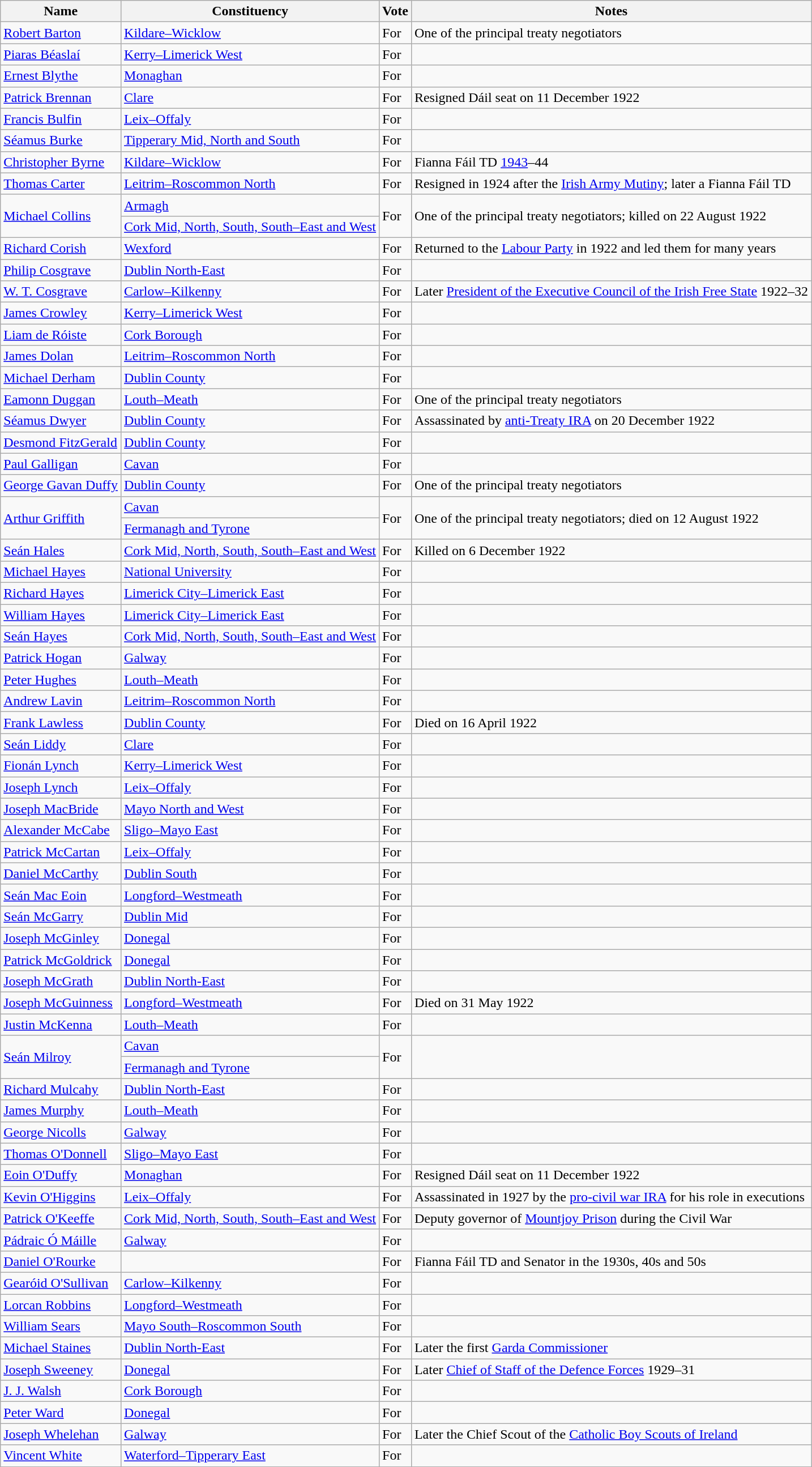<table class="wikitable sortable">
<tr>
<th>Name</th>
<th>Constituency</th>
<th>Vote</th>
<th>Notes</th>
</tr>
<tr>
<td><a href='#'>Robert Barton</a></td>
<td><a href='#'>Kildare–Wicklow</a></td>
<td>For</td>
<td>One of the principal treaty negotiators</td>
</tr>
<tr>
<td><a href='#'>Piaras Béaslaí</a></td>
<td><a href='#'>Kerry–Limerick West</a></td>
<td>For</td>
<td></td>
</tr>
<tr>
<td><a href='#'>Ernest Blythe</a></td>
<td><a href='#'>Monaghan</a></td>
<td>For</td>
<td></td>
</tr>
<tr>
<td><a href='#'>Patrick Brennan</a></td>
<td><a href='#'>Clare</a></td>
<td>For</td>
<td>Resigned Dáil seat on 11 December 1922</td>
</tr>
<tr>
<td><a href='#'>Francis Bulfin</a></td>
<td><a href='#'>Leix–Offaly</a></td>
<td>For</td>
<td></td>
</tr>
<tr>
<td><a href='#'>Séamus Burke</a></td>
<td><a href='#'>Tipperary Mid, North and South</a></td>
<td>For</td>
<td></td>
</tr>
<tr>
<td><a href='#'>Christopher Byrne</a></td>
<td><a href='#'>Kildare–Wicklow</a></td>
<td>For</td>
<td>Fianna Fáil TD <a href='#'>1943</a>–44</td>
</tr>
<tr>
<td><a href='#'>Thomas Carter</a></td>
<td><a href='#'>Leitrim–Roscommon North</a></td>
<td>For</td>
<td>Resigned in 1924 after the <a href='#'>Irish Army Mutiny</a>; later a Fianna Fáil TD</td>
</tr>
<tr>
<td rowspan=2><a href='#'>Michael Collins</a></td>
<td><a href='#'>Armagh</a></td>
<td rowspan=2>For</td>
<td rowspan=2>One of the principal treaty negotiators; killed on 22 August 1922</td>
</tr>
<tr>
<td><a href='#'>Cork Mid, North, South, South–East and West</a></td>
</tr>
<tr>
<td><a href='#'>Richard Corish</a></td>
<td><a href='#'>Wexford</a></td>
<td>For</td>
<td>Returned to the <a href='#'>Labour Party</a> in 1922 and led them for many years</td>
</tr>
<tr>
<td><a href='#'>Philip Cosgrave</a></td>
<td><a href='#'>Dublin North-East</a></td>
<td>For</td>
<td></td>
</tr>
<tr>
<td><a href='#'>W. T. Cosgrave</a></td>
<td><a href='#'>Carlow–Kilkenny</a></td>
<td>For</td>
<td>Later <a href='#'>President of the Executive Council of the Irish Free State</a> 1922–32</td>
</tr>
<tr>
<td><a href='#'>James Crowley</a></td>
<td><a href='#'>Kerry–Limerick West</a></td>
<td>For</td>
<td></td>
</tr>
<tr>
<td><a href='#'>Liam de Róiste</a></td>
<td><a href='#'>Cork Borough</a></td>
<td>For</td>
<td></td>
</tr>
<tr>
<td><a href='#'>James Dolan</a></td>
<td><a href='#'>Leitrim–Roscommon North</a></td>
<td>For</td>
<td></td>
</tr>
<tr>
<td><a href='#'>Michael Derham</a></td>
<td><a href='#'>Dublin County</a></td>
<td>For</td>
<td></td>
</tr>
<tr>
<td><a href='#'>Eamonn Duggan</a></td>
<td><a href='#'>Louth–Meath</a></td>
<td>For</td>
<td>One of the principal treaty negotiators</td>
</tr>
<tr>
<td><a href='#'>Séamus Dwyer</a></td>
<td><a href='#'>Dublin County</a></td>
<td>For</td>
<td>Assassinated by <a href='#'>anti-Treaty IRA</a> on 20 December 1922</td>
</tr>
<tr>
<td><a href='#'>Desmond FitzGerald</a></td>
<td><a href='#'>Dublin County</a></td>
<td>For</td>
<td></td>
</tr>
<tr>
<td><a href='#'>Paul Galligan</a></td>
<td><a href='#'>Cavan</a></td>
<td>For</td>
<td></td>
</tr>
<tr>
<td><a href='#'>George Gavan Duffy</a></td>
<td><a href='#'>Dublin County</a></td>
<td>For</td>
<td>One of the principal treaty negotiators</td>
</tr>
<tr>
<td rowspan=2><a href='#'>Arthur Griffith</a></td>
<td><a href='#'>Cavan</a></td>
<td rowspan=2>For</td>
<td rowspan=2>One of the principal treaty negotiators; died on 12 August 1922</td>
</tr>
<tr>
<td><a href='#'>Fermanagh and Tyrone</a></td>
</tr>
<tr>
<td><a href='#'>Seán Hales</a></td>
<td><a href='#'>Cork Mid, North, South, South–East and West</a></td>
<td>For</td>
<td>Killed on 6 December 1922</td>
</tr>
<tr>
<td><a href='#'>Michael Hayes</a></td>
<td><a href='#'>National University</a></td>
<td>For</td>
<td></td>
</tr>
<tr>
<td><a href='#'>Richard Hayes</a></td>
<td><a href='#'>Limerick City–Limerick East</a></td>
<td>For</td>
<td></td>
</tr>
<tr>
<td><a href='#'>William Hayes</a></td>
<td><a href='#'>Limerick City–Limerick East</a></td>
<td>For</td>
<td></td>
</tr>
<tr>
<td><a href='#'>Seán Hayes</a></td>
<td><a href='#'>Cork Mid, North, South, South–East and West</a></td>
<td>For</td>
<td></td>
</tr>
<tr>
<td><a href='#'>Patrick Hogan</a></td>
<td><a href='#'>Galway</a></td>
<td>For</td>
<td></td>
</tr>
<tr>
<td><a href='#'>Peter Hughes</a></td>
<td><a href='#'>Louth–Meath</a></td>
<td>For</td>
<td></td>
</tr>
<tr>
<td><a href='#'>Andrew Lavin</a></td>
<td><a href='#'>Leitrim–Roscommon North</a></td>
<td>For</td>
<td></td>
</tr>
<tr>
<td><a href='#'>Frank Lawless</a></td>
<td><a href='#'>Dublin County</a></td>
<td>For</td>
<td>Died on 16 April 1922</td>
</tr>
<tr>
<td><a href='#'>Seán Liddy</a></td>
<td><a href='#'>Clare</a></td>
<td>For</td>
<td></td>
</tr>
<tr>
<td><a href='#'>Fionán Lynch</a></td>
<td><a href='#'>Kerry–Limerick West</a></td>
<td>For</td>
<td></td>
</tr>
<tr>
<td><a href='#'>Joseph Lynch</a></td>
<td><a href='#'>Leix–Offaly</a></td>
<td>For</td>
<td></td>
</tr>
<tr>
<td><a href='#'>Joseph MacBride</a></td>
<td><a href='#'>Mayo North and West</a></td>
<td>For</td>
<td></td>
</tr>
<tr>
<td><a href='#'>Alexander McCabe</a></td>
<td><a href='#'>Sligo–Mayo East</a></td>
<td>For</td>
<td></td>
</tr>
<tr>
<td><a href='#'>Patrick McCartan</a></td>
<td><a href='#'>Leix–Offaly</a></td>
<td>For</td>
<td></td>
</tr>
<tr>
<td><a href='#'>Daniel McCarthy</a></td>
<td><a href='#'>Dublin South</a></td>
<td>For</td>
<td></td>
</tr>
<tr>
<td><a href='#'>Seán Mac Eoin</a></td>
<td><a href='#'>Longford–Westmeath</a></td>
<td>For</td>
<td></td>
</tr>
<tr>
<td><a href='#'>Seán McGarry</a></td>
<td><a href='#'>Dublin Mid</a></td>
<td>For</td>
<td></td>
</tr>
<tr>
<td><a href='#'>Joseph McGinley</a></td>
<td><a href='#'>Donegal</a></td>
<td>For</td>
<td></td>
</tr>
<tr>
<td><a href='#'>Patrick McGoldrick</a></td>
<td><a href='#'>Donegal</a></td>
<td>For</td>
<td></td>
</tr>
<tr>
<td><a href='#'>Joseph McGrath</a></td>
<td><a href='#'>Dublin North-East</a></td>
<td>For</td>
<td></td>
</tr>
<tr>
<td><a href='#'>Joseph McGuinness</a></td>
<td><a href='#'>Longford–Westmeath</a></td>
<td>For</td>
<td>Died on 31 May 1922</td>
</tr>
<tr>
<td><a href='#'>Justin McKenna</a></td>
<td><a href='#'>Louth–Meath</a></td>
<td>For</td>
<td></td>
</tr>
<tr>
<td rowspan=2><a href='#'>Seán Milroy</a></td>
<td><a href='#'>Cavan</a></td>
<td rowspan=2>For</td>
<td rowspan=2></td>
</tr>
<tr>
<td><a href='#'>Fermanagh and Tyrone</a></td>
</tr>
<tr>
<td><a href='#'>Richard Mulcahy</a></td>
<td><a href='#'>Dublin North-East</a></td>
<td>For</td>
<td></td>
</tr>
<tr>
<td><a href='#'>James Murphy</a></td>
<td><a href='#'>Louth–Meath</a></td>
<td>For</td>
<td></td>
</tr>
<tr>
<td><a href='#'>George Nicolls</a></td>
<td><a href='#'>Galway</a></td>
<td>For</td>
<td></td>
</tr>
<tr>
<td><a href='#'>Thomas O'Donnell</a></td>
<td><a href='#'>Sligo–Mayo East</a></td>
<td>For</td>
<td></td>
</tr>
<tr>
<td><a href='#'>Eoin O'Duffy</a></td>
<td><a href='#'>Monaghan</a></td>
<td>For</td>
<td>Resigned Dáil seat on 11 December 1922</td>
</tr>
<tr>
<td><a href='#'>Kevin O'Higgins</a></td>
<td><a href='#'>Leix–Offaly</a></td>
<td>For</td>
<td>Assassinated in 1927 by the <a href='#'>pro-civil war IRA</a> for his role in executions</td>
</tr>
<tr>
<td><a href='#'>Patrick O'Keeffe</a></td>
<td><a href='#'>Cork Mid, North, South, South–East and West</a></td>
<td>For</td>
<td>Deputy governor of <a href='#'>Mountjoy Prison</a> during the Civil War</td>
</tr>
<tr>
<td><a href='#'>Pádraic Ó Máille</a></td>
<td><a href='#'>Galway</a></td>
<td>For</td>
<td></td>
</tr>
<tr>
<td><a href='#'>Daniel O'Rourke</a></td>
<td></td>
<td>For</td>
<td>Fianna Fáil TD and Senator in the 1930s, 40s and 50s</td>
</tr>
<tr>
<td><a href='#'>Gearóid O'Sullivan</a></td>
<td><a href='#'>Carlow–Kilkenny</a></td>
<td>For</td>
<td></td>
</tr>
<tr>
<td><a href='#'>Lorcan Robbins</a></td>
<td><a href='#'>Longford–Westmeath</a></td>
<td>For</td>
<td></td>
</tr>
<tr>
<td><a href='#'>William Sears</a></td>
<td><a href='#'>Mayo South–Roscommon South</a></td>
<td>For</td>
<td></td>
</tr>
<tr>
<td><a href='#'>Michael Staines</a></td>
<td><a href='#'>Dublin North-East</a></td>
<td>For</td>
<td>Later the first <a href='#'>Garda Commissioner</a></td>
</tr>
<tr>
<td><a href='#'>Joseph Sweeney</a></td>
<td><a href='#'>Donegal</a></td>
<td>For</td>
<td>Later <a href='#'>Chief of Staff of the Defence Forces</a> 1929–31</td>
</tr>
<tr>
<td><a href='#'>J. J. Walsh</a></td>
<td><a href='#'>Cork Borough</a></td>
<td>For</td>
<td></td>
</tr>
<tr>
<td><a href='#'>Peter Ward</a></td>
<td><a href='#'>Donegal</a></td>
<td>For</td>
<td></td>
</tr>
<tr>
<td><a href='#'>Joseph Whelehan</a></td>
<td><a href='#'>Galway</a></td>
<td>For</td>
<td>Later the Chief Scout of the <a href='#'>Catholic Boy Scouts of Ireland</a></td>
</tr>
<tr>
<td><a href='#'>Vincent White</a></td>
<td><a href='#'>Waterford–Tipperary East</a></td>
<td>For</td>
<td></td>
</tr>
<tr>
</tr>
</table>
